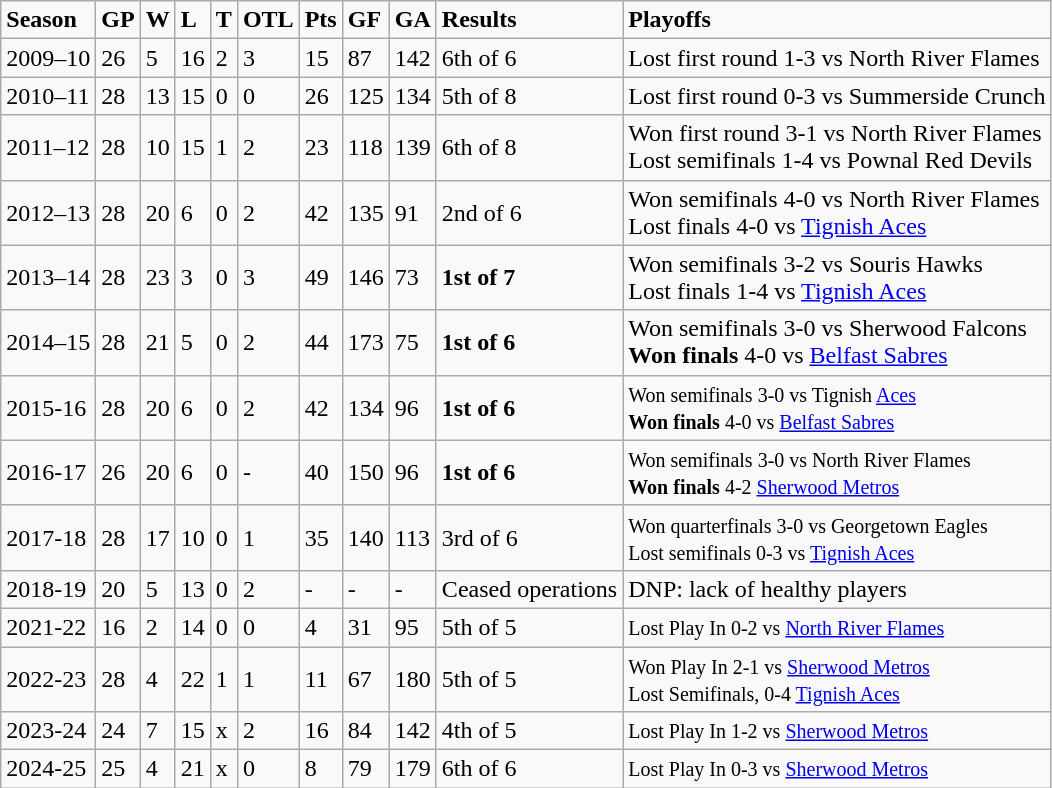<table class="wikitable">
<tr>
<td><strong>Season</strong></td>
<td><strong>GP</strong></td>
<td><strong>W</strong></td>
<td><strong>L</strong></td>
<td><strong>T</strong></td>
<td><strong>OTL</strong></td>
<td><strong>Pts</strong></td>
<td><strong>GF</strong></td>
<td><strong>GA</strong></td>
<td><strong>Results</strong></td>
<td><strong>Playoffs</strong></td>
</tr>
<tr>
<td>2009–10</td>
<td>26</td>
<td>5</td>
<td>16</td>
<td>2</td>
<td>3</td>
<td>15</td>
<td>87</td>
<td>142</td>
<td>6th of 6</td>
<td>Lost first round 1-3 vs North River Flames</td>
</tr>
<tr>
<td>2010–11</td>
<td>28</td>
<td>13</td>
<td>15</td>
<td>0</td>
<td>0</td>
<td>26</td>
<td>125</td>
<td>134</td>
<td>5th of 8</td>
<td>Lost first round 0-3 vs Summerside Crunch</td>
</tr>
<tr>
<td>2011–12</td>
<td>28</td>
<td>10</td>
<td>15</td>
<td>1</td>
<td>2</td>
<td>23</td>
<td>118</td>
<td>139</td>
<td>6th of 8</td>
<td>Won first round 3-1 vs North River Flames<br>Lost semifinals 1-4 vs Pownal Red Devils</td>
</tr>
<tr>
<td>2012–13</td>
<td>28</td>
<td>20</td>
<td>6</td>
<td>0</td>
<td>2</td>
<td>42</td>
<td>135</td>
<td>91</td>
<td>2nd of 6</td>
<td>Won semifinals 4-0 vs North River Flames<br>Lost finals 4-0 vs <a href='#'>Tignish Aces</a></td>
</tr>
<tr>
<td>2013–14</td>
<td>28</td>
<td>23</td>
<td>3</td>
<td>0</td>
<td>3</td>
<td>49</td>
<td>146</td>
<td>73</td>
<td><strong>1st of 7</strong></td>
<td>Won semifinals 3-2 vs Souris Hawks<br>Lost finals 1-4 vs <a href='#'>Tignish Aces</a></td>
</tr>
<tr>
<td>2014–15</td>
<td>28</td>
<td>21</td>
<td>5</td>
<td>0</td>
<td>2</td>
<td>44</td>
<td>173</td>
<td>75</td>
<td><strong>1st of 6</strong></td>
<td>Won semifinals 3-0 vs Sherwood Falcons<br><strong>Won finals</strong> 4-0 vs <a href='#'>Belfast Sabres</a></td>
</tr>
<tr>
<td>2015-16</td>
<td>28</td>
<td>20</td>
<td>6</td>
<td>0</td>
<td>2</td>
<td>42</td>
<td>134</td>
<td>96</td>
<td><strong>1st of 6</strong></td>
<td><small>Won semifinals 3-0 vs Tignish <a href='#'>Aces</a><br> <strong>Won finals</strong> 4-0 vs <a href='#'>Belfast Sabres</a></small></td>
</tr>
<tr>
<td>2016-17</td>
<td>26</td>
<td>20</td>
<td>6</td>
<td>0</td>
<td>-</td>
<td>40</td>
<td>150</td>
<td>96</td>
<td><strong>1st of 6</strong></td>
<td><small>Won semifinals 3-0 vs North River Flames<br><strong>Won finals</strong> 4-2 <a href='#'>Sherwood Metros</a></small></td>
</tr>
<tr>
<td>2017-18</td>
<td>28</td>
<td>17</td>
<td>10</td>
<td>0</td>
<td>1</td>
<td>35</td>
<td>140</td>
<td>113</td>
<td>3rd of 6</td>
<td><small>Won quarterfinals 3-0 vs Georgetown Eagles<br>Lost semifinals 0-3 vs <a href='#'>Tignish Aces</a></small></td>
</tr>
<tr>
<td>2018-19</td>
<td>20</td>
<td>5</td>
<td>13</td>
<td>0</td>
<td>2</td>
<td>-</td>
<td>-</td>
<td>-</td>
<td>Ceased operations</td>
<td>DNP: lack of healthy players</td>
</tr>
<tr>
<td>2021-22</td>
<td>16</td>
<td>2</td>
<td>14</td>
<td>0</td>
<td>0</td>
<td>4</td>
<td>31</td>
<td>95</td>
<td>5th of 5</td>
<td><small>Lost Play In 0-2 vs <a href='#'>North River Flames</a></small></td>
</tr>
<tr>
<td>2022-23</td>
<td>28</td>
<td>4</td>
<td>22</td>
<td>1</td>
<td>1</td>
<td>11</td>
<td>67</td>
<td>180</td>
<td>5th of 5</td>
<td><small>Won Play In 2-1 vs <a href='#'>Sherwood Metros</a><br>Lost Semifinals, 0-4 <a href='#'>Tignish Aces</a></small></td>
</tr>
<tr>
<td>2023-24</td>
<td>24</td>
<td>7</td>
<td>15</td>
<td>x</td>
<td>2</td>
<td>16</td>
<td>84</td>
<td>142</td>
<td>4th of 5</td>
<td><small>Lost Play In 1-2 vs <a href='#'>Sherwood Metros</a></small></td>
</tr>
<tr>
<td>2024-25</td>
<td>25</td>
<td>4</td>
<td>21</td>
<td>x</td>
<td>0</td>
<td>8</td>
<td>79</td>
<td>179</td>
<td>6th of 6</td>
<td><small>Lost Play In 0-3 vs <a href='#'>Sherwood Metros</a></small></td>
</tr>
</table>
